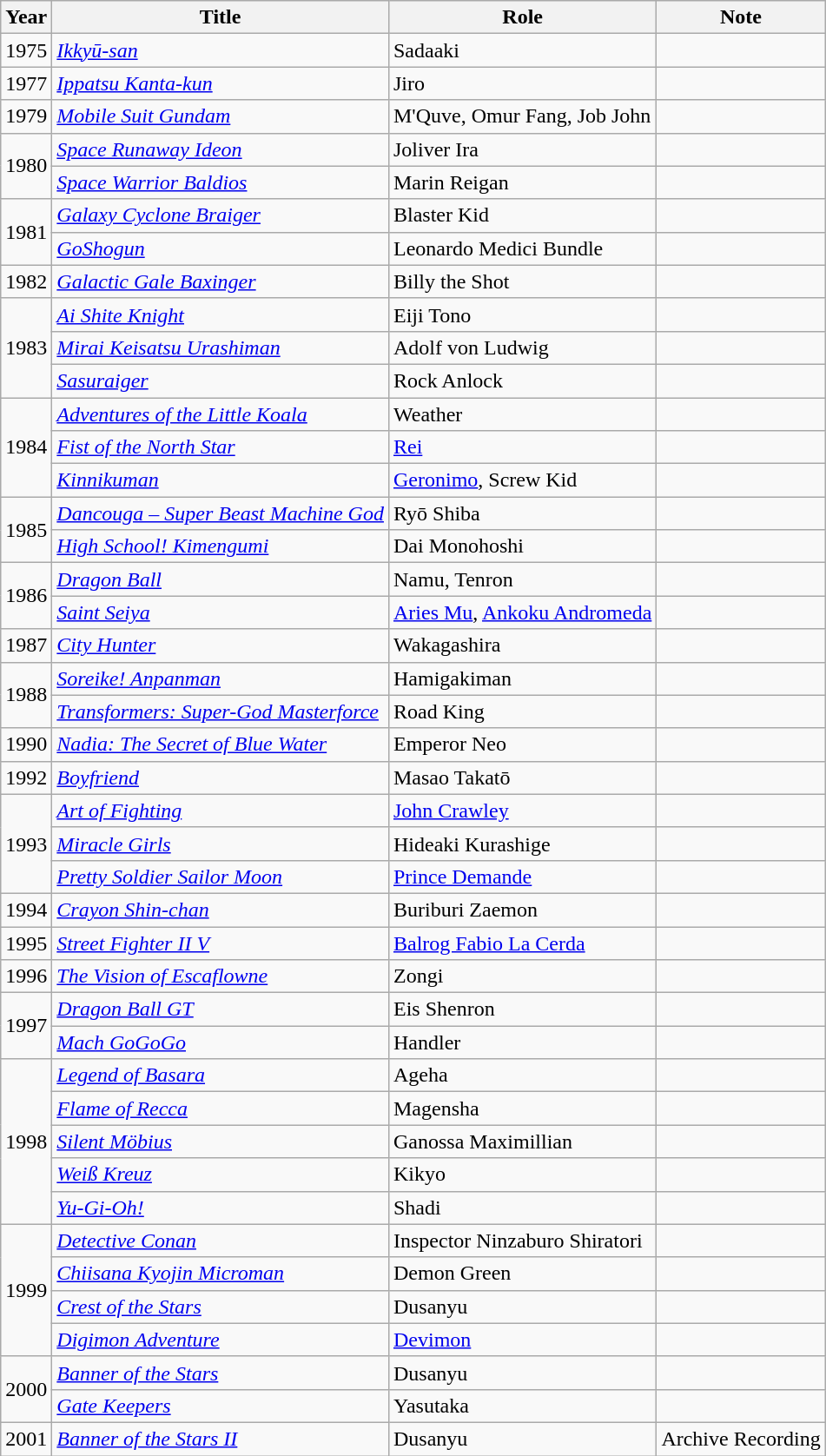<table class="wikitable sortable">
<tr>
<th>Year</th>
<th>Title</th>
<th>Role</th>
<th>Note</th>
</tr>
<tr>
<td>1975</td>
<td><a href='#'><em>Ikkyū-san</em></a></td>
<td>Sadaaki</td>
<td></td>
</tr>
<tr>
<td>1977</td>
<td><em><a href='#'>Ippatsu Kanta-kun</a></em></td>
<td>Jiro</td>
<td></td>
</tr>
<tr>
<td>1979</td>
<td><em><a href='#'>Mobile Suit Gundam</a></em></td>
<td>M'Quve, Omur Fang, Job John</td>
<td></td>
</tr>
<tr>
<td rowspan="2">1980</td>
<td><em><a href='#'>Space Runaway Ideon</a></em></td>
<td>Joliver Ira</td>
<td></td>
</tr>
<tr>
<td><em><a href='#'>Space Warrior Baldios</a></em></td>
<td>Marin Reigan</td>
<td></td>
</tr>
<tr>
<td rowspan="2">1981</td>
<td><a href='#'><em>Galaxy Cyclone Braiger</em></a></td>
<td>Blaster Kid</td>
<td></td>
</tr>
<tr>
<td><em><a href='#'>GoShogun</a></em></td>
<td>Leonardo Medici Bundle</td>
<td></td>
</tr>
<tr>
<td>1982</td>
<td><em><a href='#'>Galactic Gale Baxinger</a></em></td>
<td>Billy the Shot</td>
<td></td>
</tr>
<tr>
<td rowspan="3">1983</td>
<td><em><a href='#'>Ai Shite Knight</a></em></td>
<td>Eiji Tono</td>
<td></td>
</tr>
<tr>
<td><em><a href='#'>Mirai Keisatsu Urashiman</a></em></td>
<td>Adolf von Ludwig</td>
<td></td>
</tr>
<tr>
<td><em><a href='#'>Sasuraiger</a></em></td>
<td>Rock Anlock</td>
<td></td>
</tr>
<tr>
<td rowspan="3">1984</td>
<td><em><a href='#'>Adventures of the Little Koala</a></em></td>
<td>Weather</td>
<td></td>
</tr>
<tr>
<td><em><a href='#'>Fist of the North Star</a></em></td>
<td><a href='#'>Rei</a></td>
<td></td>
</tr>
<tr>
<td><em><a href='#'>Kinnikuman</a></em></td>
<td><a href='#'>Geronimo</a>, Screw Kid</td>
<td></td>
</tr>
<tr>
<td rowspan="2">1985</td>
<td><em><a href='#'>Dancouga – Super Beast Machine God</a></em></td>
<td>Ryō Shiba</td>
<td></td>
</tr>
<tr>
<td><em><a href='#'>High School! Kimengumi</a></em></td>
<td>Dai Monohoshi</td>
<td></td>
</tr>
<tr>
<td rowspan="2">1986</td>
<td><a href='#'><em>Dragon Ball</em></a></td>
<td>Namu, Tenron</td>
<td></td>
</tr>
<tr>
<td><em><a href='#'>Saint Seiya</a></em></td>
<td><a href='#'>Aries Mu</a>, <a href='#'>Ankoku Andromeda</a></td>
<td></td>
</tr>
<tr>
<td>1987</td>
<td><em><a href='#'>City Hunter</a></em></td>
<td>Wakagashira</td>
<td></td>
</tr>
<tr>
<td rowspan="2">1988</td>
<td><a href='#'><em>Soreike! Anpanman</em></a></td>
<td>Hamigakiman</td>
<td></td>
</tr>
<tr>
<td><em><a href='#'>Transformers: Super-God Masterforce</a></em></td>
<td>Road King</td>
<td></td>
</tr>
<tr>
<td>1990</td>
<td><em><a href='#'>Nadia: The Secret of Blue Water</a></em></td>
<td>Emperor Neo</td>
<td></td>
</tr>
<tr>
<td>1992</td>
<td><a href='#'><em>Boyfriend</em></a></td>
<td>Masao Takatō</td>
<td></td>
</tr>
<tr>
<td rowspan="3">1993</td>
<td><a href='#'><em>Art of Fighting</em></a></td>
<td><a href='#'>John Crawley</a></td>
<td></td>
</tr>
<tr>
<td><em><a href='#'>Miracle Girls</a></em></td>
<td>Hideaki Kurashige</td>
<td></td>
</tr>
<tr>
<td><a href='#'><em>Pretty Soldier Sailor Moon</em></a></td>
<td><a href='#'>Prince Demande</a></td>
<td></td>
</tr>
<tr>
<td>1994</td>
<td><em><a href='#'>Crayon Shin-chan</a></em></td>
<td>Buriburi Zaemon</td>
<td></td>
</tr>
<tr>
<td>1995</td>
<td><em><a href='#'>Street Fighter II V</a></em></td>
<td><a href='#'>Balrog Fabio La Cerda</a></td>
<td></td>
</tr>
<tr>
<td>1996</td>
<td><em><a href='#'>The Vision of Escaflowne</a></em></td>
<td>Zongi</td>
<td></td>
</tr>
<tr>
<td rowspan="2">1997</td>
<td><em><a href='#'>Dragon Ball GT</a></em></td>
<td>Eis Shenron</td>
<td></td>
</tr>
<tr>
<td><em><a href='#'>Mach GoGoGo</a></em></td>
<td>Handler</td>
<td></td>
</tr>
<tr>
<td rowspan="5">1998</td>
<td><em><a href='#'>Legend of Basara</a></em></td>
<td>Ageha</td>
<td></td>
</tr>
<tr>
<td><em><a href='#'>Flame of Recca</a></em></td>
<td>Magensha</td>
<td></td>
</tr>
<tr>
<td><em><a href='#'>Silent Möbius</a></em></td>
<td>Ganossa Maximillian</td>
<td></td>
</tr>
<tr>
<td><em><a href='#'>Weiß Kreuz</a></em></td>
<td>Kikyo</td>
<td></td>
</tr>
<tr>
<td><em><a href='#'>Yu-Gi-Oh!</a></em></td>
<td>Shadi</td>
<td></td>
</tr>
<tr>
<td rowspan="4">1999</td>
<td><em><a href='#'>Detective Conan</a></em></td>
<td>Inspector Ninzaburo Shiratori</td>
<td></td>
</tr>
<tr>
<td><a href='#'><em>Chiisana Kyojin Microman</em></a></td>
<td>Demon Green</td>
<td></td>
</tr>
<tr>
<td><em><a href='#'>Crest of the Stars</a></em></td>
<td>Dusanyu</td>
<td></td>
</tr>
<tr>
<td><a href='#'><em>Digimon Adventure</em></a></td>
<td><a href='#'>Devimon</a></td>
<td></td>
</tr>
<tr>
<td rowspan="2">2000</td>
<td><em><a href='#'>Banner of the Stars</a></em></td>
<td>Dusanyu</td>
<td></td>
</tr>
<tr>
<td><em><a href='#'>Gate Keepers</a></em></td>
<td>Yasutaka</td>
<td></td>
</tr>
<tr>
<td>2001</td>
<td><a href='#'><em>Banner of the Stars II</em></a></td>
<td>Dusanyu</td>
<td>Archive Recording</td>
</tr>
</table>
